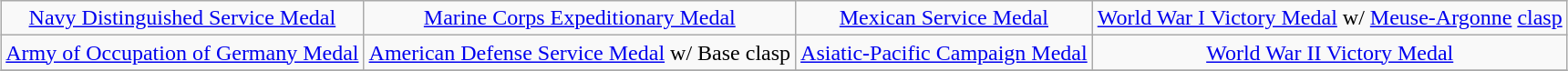<table class="wikitable" style="margin:1em auto; text-align:center;">
<tr>
<td><a href='#'>Navy Distinguished Service Medal</a></td>
<td><a href='#'>Marine Corps Expeditionary Medal</a></td>
<td><a href='#'>Mexican Service Medal</a></td>
<td><a href='#'>World War I Victory Medal</a> w/ <a href='#'>Meuse-Argonne</a> <a href='#'>clasp</a></td>
</tr>
<tr>
<td><a href='#'>Army of Occupation of Germany Medal</a></td>
<td><a href='#'>American Defense Service Medal</a> w/ Base clasp</td>
<td><a href='#'>Asiatic-Pacific Campaign Medal</a></td>
<td><a href='#'>World War II Victory Medal</a></td>
</tr>
<tr>
</tr>
</table>
